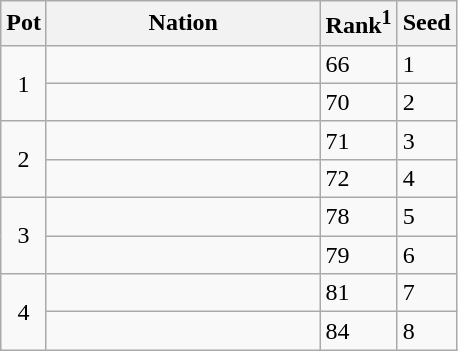<table class="wikitable">
<tr>
<th>Pot</th>
<th width="175">Nation</th>
<th>Rank<sup>1</sup></th>
<th>Seed</th>
</tr>
<tr>
<td rowspan=2 style="text-align:center;">1</td>
<td></td>
<td>66</td>
<td>1</td>
</tr>
<tr>
<td></td>
<td>70</td>
<td>2</td>
</tr>
<tr>
<td rowspan=2 style="text-align:center;">2</td>
<td></td>
<td>71</td>
<td>3</td>
</tr>
<tr>
<td></td>
<td>72</td>
<td>4</td>
</tr>
<tr>
<td rowspan=2 style="text-align:center;">3</td>
<td></td>
<td>78</td>
<td>5</td>
</tr>
<tr>
<td></td>
<td>79</td>
<td>6</td>
</tr>
<tr>
<td rowspan=2 style="text-align:center;">4</td>
<td></td>
<td>81</td>
<td>7</td>
</tr>
<tr>
<td></td>
<td>84</td>
<td>8</td>
</tr>
</table>
